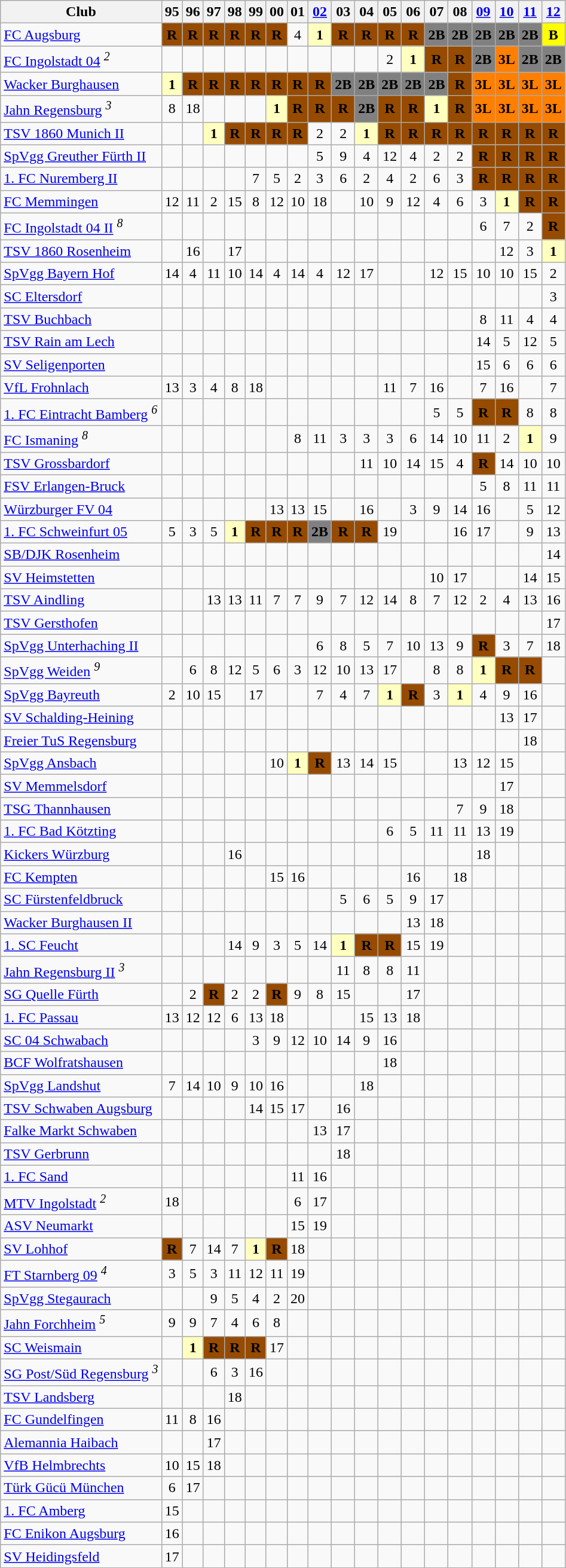<table class="wikitable sortable">
<tr>
<th>Club</th>
<th class="unsortable">95</th>
<th class="unsortable">96</th>
<th class="unsortable">97</th>
<th class="unsortable">98</th>
<th class="unsortable">99</th>
<th class="unsortable">00</th>
<th class="unsortable">01</th>
<th class="unsortable"><a href='#'>02</a></th>
<th class="unsortable">03</th>
<th class="unsortable">04</th>
<th class="unsortable">05</th>
<th class="unsortable">06</th>
<th class="unsortable">07</th>
<th class="unsortable">08</th>
<th class="unsortable"><a href='#'>09</a></th>
<th class="unsortable"><a href='#'>10</a></th>
<th class="unsortable"><a href='#'>11</a></th>
<th class="unsortable"><a href='#'>12</a></th>
</tr>
<tr align="center">
<td align="left"><a href='#'>FC Augsburg</a></td>
<td style="background:#964B00"><strong>R</strong></td>
<td style="background:#964B00"><strong>R</strong></td>
<td style="background:#964B00"><strong>R</strong></td>
<td style="background:#964B00"><strong>R</strong></td>
<td style="background:#964B00"><strong>R</strong></td>
<td style="background:#964B00"><strong>R</strong></td>
<td>4</td>
<td style="background:#ffffbf"><strong>1</strong></td>
<td style="background:#964B00"><strong>R</strong></td>
<td style="background:#964B00"><strong>R</strong></td>
<td style="background:#964B00"><strong>R</strong></td>
<td style="background:#964B00"><strong>R</strong></td>
<td style="background:#808080"><strong>2B</strong></td>
<td style="background:#808080"><strong>2B</strong></td>
<td style="background:#808080"><strong>2B</strong></td>
<td style="background:#808080"><strong>2B</strong></td>
<td style="background:#808080"><strong>2B</strong></td>
<td style="background:#FFFF00"><strong>B</strong></td>
</tr>
<tr align="center">
<td align="left"><a href='#'>FC Ingolstadt 04</a> <sup><em>2</em></sup></td>
<td></td>
<td></td>
<td></td>
<td></td>
<td></td>
<td></td>
<td></td>
<td></td>
<td></td>
<td></td>
<td>2</td>
<td style="background:#ffffbf"><strong>1</strong></td>
<td style="background:#964B00"><strong>R</strong></td>
<td style="background:#964B00"><strong>R</strong></td>
<td style="background:#808080"><strong>2B</strong></td>
<td style="background:#FF7F00"><strong>3L</strong></td>
<td style="background:#808080"><strong>2B</strong></td>
<td style="background:#808080"><strong>2B</strong></td>
</tr>
<tr align="center">
<td align="left"><a href='#'>Wacker Burghausen</a></td>
<td style="background:#ffffbf"><strong>1</strong></td>
<td style="background:#964B00"><strong>R</strong></td>
<td style="background:#964B00"><strong>R</strong></td>
<td style="background:#964B00"><strong>R</strong></td>
<td style="background:#964B00"><strong>R</strong></td>
<td style="background:#964B00"><strong>R</strong></td>
<td style="background:#964B00"><strong>R</strong></td>
<td style="background:#964B00"><strong>R</strong></td>
<td style="background:#808080"><strong>2B</strong></td>
<td style="background:#808080"><strong>2B</strong></td>
<td style="background:#808080"><strong>2B</strong></td>
<td style="background:#808080"><strong>2B</strong></td>
<td style="background:#808080"><strong>2B</strong></td>
<td style="background:#964B00"><strong>R</strong></td>
<td style="background:#FF7F00"><strong>3L</strong></td>
<td style="background:#FF7F00"><strong>3L</strong></td>
<td style="background:#FF7F00"><strong>3L</strong></td>
<td style="background:#FF7F00"><strong>3L</strong></td>
</tr>
<tr align="center">
<td align="left"><a href='#'>Jahn Regensburg</a> <sup><em>3</em></sup></td>
<td>8</td>
<td>18</td>
<td></td>
<td></td>
<td></td>
<td style="background:#ffffbf"><strong>1</strong></td>
<td style="background:#964B00"><strong>R</strong></td>
<td style="background:#964B00"><strong>R</strong></td>
<td style="background:#964B00"><strong>R</strong></td>
<td style="background:#808080"><strong>2B</strong></td>
<td style="background:#964B00"><strong>R</strong></td>
<td style="background:#964B00"><strong>R</strong></td>
<td style="background:#ffffbf"><strong>1</strong></td>
<td style="background:#964B00"><strong>R</strong></td>
<td style="background:#FF7F00"><strong>3L</strong></td>
<td style="background:#FF7F00"><strong>3L</strong></td>
<td style="background:#FF7F00"><strong>3L</strong></td>
<td style="background:#FF7F00"><strong>3L</strong></td>
</tr>
<tr align="center">
<td align="left"><a href='#'>TSV 1860 Munich II</a></td>
<td></td>
<td></td>
<td style="background:#ffffbf"><strong>1</strong></td>
<td style="background:#964B00"><strong>R</strong></td>
<td style="background:#964B00"><strong>R</strong></td>
<td style="background:#964B00"><strong>R</strong></td>
<td style="background:#964B00"><strong>R</strong></td>
<td>2</td>
<td>2</td>
<td style="background:#ffffbf"><strong>1</strong></td>
<td style="background:#964B00"><strong>R</strong></td>
<td style="background:#964B00"><strong>R</strong></td>
<td style="background:#964B00"><strong>R</strong></td>
<td style="background:#964B00"><strong>R</strong></td>
<td style="background:#964B00"><strong>R</strong></td>
<td style="background:#964B00"><strong>R</strong></td>
<td style="background:#964B00"><strong>R</strong></td>
<td style="background:#964B00"><strong>R</strong></td>
</tr>
<tr align="center">
<td align="left"><a href='#'>SpVgg Greuther Fürth II</a></td>
<td></td>
<td></td>
<td></td>
<td></td>
<td></td>
<td></td>
<td></td>
<td>5</td>
<td>9</td>
<td>4</td>
<td>12</td>
<td>4</td>
<td>2</td>
<td>2</td>
<td style="background:#964B00"><strong>R</strong></td>
<td style="background:#964B00"><strong>R</strong></td>
<td style="background:#964B00"><strong>R</strong></td>
<td style="background:#964B00"><strong>R</strong></td>
</tr>
<tr align="center">
<td align="left"><a href='#'>1. FC Nuremberg II</a></td>
<td></td>
<td></td>
<td></td>
<td></td>
<td>7</td>
<td>5</td>
<td>2</td>
<td>3</td>
<td>6</td>
<td>2</td>
<td>4</td>
<td>2</td>
<td>6</td>
<td>3</td>
<td style="background:#964B00"><strong>R</strong></td>
<td style="background:#964B00"><strong>R</strong></td>
<td style="background:#964B00"><strong>R</strong></td>
<td style="background:#964B00"><strong>R</strong></td>
</tr>
<tr align="center">
<td align="left"><a href='#'>FC Memmingen</a></td>
<td>12</td>
<td>11</td>
<td>2</td>
<td>15</td>
<td>8</td>
<td>12</td>
<td>10</td>
<td>18</td>
<td></td>
<td>10</td>
<td>9</td>
<td>12</td>
<td>4</td>
<td>6</td>
<td>3</td>
<td style="background:#ffffbf"><strong>1</strong></td>
<td style="background:#964B00"><strong>R</strong></td>
<td style="background:#964B00"><strong>R</strong></td>
</tr>
<tr align="center">
<td align="left"><a href='#'>FC Ingolstadt 04 II</a> <sup><em>8</em></sup></td>
<td></td>
<td></td>
<td></td>
<td></td>
<td></td>
<td></td>
<td></td>
<td></td>
<td></td>
<td></td>
<td></td>
<td></td>
<td></td>
<td></td>
<td>6</td>
<td>7</td>
<td>2</td>
<td style="background:#964B00"><strong>R</strong></td>
</tr>
<tr align="center">
<td align="left"><a href='#'>TSV 1860 Rosenheim</a></td>
<td></td>
<td>16</td>
<td></td>
<td>17</td>
<td></td>
<td></td>
<td></td>
<td></td>
<td></td>
<td></td>
<td></td>
<td></td>
<td></td>
<td></td>
<td></td>
<td>12</td>
<td>3</td>
<td style="background:#ffffbf"><strong>1</strong></td>
</tr>
<tr align="center">
<td align="left"><a href='#'>SpVgg Bayern Hof</a></td>
<td>14</td>
<td>4</td>
<td>11</td>
<td>10</td>
<td>14</td>
<td>4</td>
<td>14</td>
<td>4</td>
<td>12</td>
<td>17</td>
<td></td>
<td></td>
<td>12</td>
<td>15</td>
<td>10</td>
<td>10</td>
<td>15</td>
<td>2</td>
</tr>
<tr align="center">
<td align="left"><a href='#'>SC Eltersdorf</a></td>
<td></td>
<td></td>
<td></td>
<td></td>
<td></td>
<td></td>
<td></td>
<td></td>
<td></td>
<td></td>
<td></td>
<td></td>
<td></td>
<td></td>
<td></td>
<td></td>
<td></td>
<td>3</td>
</tr>
<tr align="center">
<td align="left"><a href='#'>TSV Buchbach</a></td>
<td></td>
<td></td>
<td></td>
<td></td>
<td></td>
<td></td>
<td></td>
<td></td>
<td></td>
<td></td>
<td></td>
<td></td>
<td></td>
<td></td>
<td>8</td>
<td>11</td>
<td>4</td>
<td>4</td>
</tr>
<tr align="center">
<td align="left"><a href='#'>TSV Rain am Lech</a></td>
<td></td>
<td></td>
<td></td>
<td></td>
<td></td>
<td></td>
<td></td>
<td></td>
<td></td>
<td></td>
<td></td>
<td></td>
<td></td>
<td></td>
<td>14</td>
<td>5</td>
<td>12</td>
<td>5</td>
</tr>
<tr align="center">
<td align="left"><a href='#'>SV Seligenporten</a></td>
<td></td>
<td></td>
<td></td>
<td></td>
<td></td>
<td></td>
<td></td>
<td></td>
<td></td>
<td></td>
<td></td>
<td></td>
<td></td>
<td></td>
<td>15</td>
<td>6</td>
<td>6</td>
<td>6</td>
</tr>
<tr align="center">
<td align="left"><a href='#'>VfL Frohnlach</a></td>
<td>13</td>
<td>3</td>
<td>4</td>
<td>8</td>
<td>18</td>
<td></td>
<td></td>
<td></td>
<td></td>
<td></td>
<td>11</td>
<td>7</td>
<td>16</td>
<td></td>
<td>7</td>
<td>16</td>
<td></td>
<td>7</td>
</tr>
<tr align="center">
<td align="left"><a href='#'>1. FC Eintracht Bamberg</a>  <sup><em>6</em></sup></td>
<td></td>
<td></td>
<td></td>
<td></td>
<td></td>
<td></td>
<td></td>
<td></td>
<td></td>
<td></td>
<td></td>
<td></td>
<td>5</td>
<td>5</td>
<td style="background:#964B00"><strong>R</strong></td>
<td style="background:#964B00"><strong>R</strong></td>
<td>8</td>
<td>8</td>
</tr>
<tr align="center">
<td align="left"><a href='#'>FC Ismaning</a> <sup><em>8</em></sup></td>
<td></td>
<td></td>
<td></td>
<td></td>
<td></td>
<td></td>
<td>8</td>
<td>11</td>
<td>3</td>
<td>3</td>
<td>3</td>
<td>6</td>
<td>14</td>
<td>10</td>
<td>11</td>
<td>2</td>
<td style="background:#ffffbf"><strong>1</strong></td>
<td>9</td>
</tr>
<tr align="center">
<td align="left"><a href='#'>TSV Grossbardorf</a></td>
<td></td>
<td></td>
<td></td>
<td></td>
<td></td>
<td></td>
<td></td>
<td></td>
<td></td>
<td>11</td>
<td>10</td>
<td>14</td>
<td>15</td>
<td>4</td>
<td style="background:#964B00"><strong>R</strong></td>
<td>14</td>
<td>10</td>
<td>10</td>
</tr>
<tr align="center">
<td align="left"><a href='#'>FSV Erlangen-Bruck</a></td>
<td></td>
<td></td>
<td></td>
<td></td>
<td></td>
<td></td>
<td></td>
<td></td>
<td></td>
<td></td>
<td></td>
<td></td>
<td></td>
<td></td>
<td>5</td>
<td>8</td>
<td>11</td>
<td>11</td>
</tr>
<tr align="center">
<td align="left"><a href='#'>Würzburger FV 04</a></td>
<td></td>
<td></td>
<td></td>
<td></td>
<td></td>
<td>13</td>
<td>13</td>
<td>15</td>
<td></td>
<td>16</td>
<td></td>
<td>3</td>
<td>9</td>
<td>14</td>
<td>16</td>
<td></td>
<td>5</td>
<td>12</td>
</tr>
<tr align="center">
<td align="left"><a href='#'>1. FC Schweinfurt 05</a></td>
<td>5</td>
<td>3</td>
<td>5</td>
<td style="background:#ffffbf"><strong>1</strong></td>
<td style="background:#964B00"><strong>R</strong></td>
<td style="background:#964B00"><strong>R</strong></td>
<td style="background:#964B00"><strong>R</strong></td>
<td style="background:#808080"><strong>2B</strong></td>
<td style="background:#964B00"><strong>R</strong></td>
<td style="background:#964B00"><strong>R</strong></td>
<td>19</td>
<td></td>
<td></td>
<td>16</td>
<td>17</td>
<td></td>
<td>9</td>
<td>13</td>
</tr>
<tr align="center">
<td align="left"><a href='#'>SB/DJK Rosenheim</a></td>
<td></td>
<td></td>
<td></td>
<td></td>
<td></td>
<td></td>
<td></td>
<td></td>
<td></td>
<td></td>
<td></td>
<td></td>
<td></td>
<td></td>
<td></td>
<td></td>
<td></td>
<td>14</td>
</tr>
<tr align="center">
<td align="left"><a href='#'>SV Heimstetten</a></td>
<td></td>
<td></td>
<td></td>
<td></td>
<td></td>
<td></td>
<td></td>
<td></td>
<td></td>
<td></td>
<td></td>
<td></td>
<td>10</td>
<td>17</td>
<td></td>
<td></td>
<td>14</td>
<td>15</td>
</tr>
<tr align="center">
<td align="left"><a href='#'>TSV Aindling</a></td>
<td></td>
<td></td>
<td>13</td>
<td>13</td>
<td>11</td>
<td>7</td>
<td>7</td>
<td>9</td>
<td>7</td>
<td>12</td>
<td>14</td>
<td>8</td>
<td>7</td>
<td>12</td>
<td>2</td>
<td>4</td>
<td>13</td>
<td>16</td>
</tr>
<tr align="center">
<td align="left"><a href='#'>TSV Gersthofen</a></td>
<td></td>
<td></td>
<td></td>
<td></td>
<td></td>
<td></td>
<td></td>
<td></td>
<td></td>
<td></td>
<td></td>
<td></td>
<td></td>
<td></td>
<td></td>
<td></td>
<td></td>
<td>17</td>
</tr>
<tr align="center">
<td align="left"><a href='#'>SpVgg Unterhaching II</a></td>
<td></td>
<td></td>
<td></td>
<td></td>
<td></td>
<td></td>
<td></td>
<td>6</td>
<td>8</td>
<td>5</td>
<td>7</td>
<td>10</td>
<td>13</td>
<td>9</td>
<td style="background:#964B00"><strong>R</strong></td>
<td>3</td>
<td>7</td>
<td>18</td>
</tr>
<tr align="center">
<td align="left"><a href='#'>SpVgg Weiden</a> <sup><em>9</em></sup></td>
<td></td>
<td>6</td>
<td>8</td>
<td>12</td>
<td>5</td>
<td>6</td>
<td>3</td>
<td>12</td>
<td>10</td>
<td>13</td>
<td>17</td>
<td></td>
<td>8</td>
<td>8</td>
<td style="background:#ffffbf"><strong>1</strong></td>
<td style="background:#964B00"><strong>R</strong></td>
<td style="background:#964B00"><strong>R</strong></td>
<td></td>
</tr>
<tr align="center">
<td align="left"><a href='#'>SpVgg Bayreuth</a></td>
<td>2</td>
<td>10</td>
<td>15</td>
<td></td>
<td>17</td>
<td></td>
<td></td>
<td>7</td>
<td>4</td>
<td>7</td>
<td style="background:#ffffbf"><strong>1</strong></td>
<td style="background:#964B00"><strong>R</strong></td>
<td>3</td>
<td style="background:#ffffbf"><strong>1</strong></td>
<td>4</td>
<td>9</td>
<td>16</td>
<td></td>
</tr>
<tr align="center">
<td align="left"><a href='#'>SV Schalding-Heining</a></td>
<td></td>
<td></td>
<td></td>
<td></td>
<td></td>
<td></td>
<td></td>
<td></td>
<td></td>
<td></td>
<td></td>
<td></td>
<td></td>
<td></td>
<td></td>
<td>13</td>
<td>17</td>
<td></td>
</tr>
<tr align="center">
<td align="left"><a href='#'>Freier TuS Regensburg</a></td>
<td></td>
<td></td>
<td></td>
<td></td>
<td></td>
<td></td>
<td></td>
<td></td>
<td></td>
<td></td>
<td></td>
<td></td>
<td></td>
<td></td>
<td></td>
<td></td>
<td>18</td>
<td></td>
</tr>
<tr align="center">
<td align="left"><a href='#'>SpVgg Ansbach</a></td>
<td></td>
<td></td>
<td></td>
<td></td>
<td></td>
<td>10</td>
<td style="background:#ffffbf"><strong>1</strong></td>
<td style="background:#964B00"><strong>R</strong></td>
<td>13</td>
<td>14</td>
<td>15</td>
<td></td>
<td></td>
<td>13</td>
<td>12</td>
<td>15</td>
<td></td>
<td></td>
</tr>
<tr align="center">
<td align="left"><a href='#'>SV Memmelsdorf</a></td>
<td></td>
<td></td>
<td></td>
<td></td>
<td></td>
<td></td>
<td></td>
<td></td>
<td></td>
<td></td>
<td></td>
<td></td>
<td></td>
<td></td>
<td></td>
<td>17</td>
<td></td>
<td></td>
</tr>
<tr align="center">
<td align="left"><a href='#'>TSG Thannhausen</a></td>
<td></td>
<td></td>
<td></td>
<td></td>
<td></td>
<td></td>
<td></td>
<td></td>
<td></td>
<td></td>
<td></td>
<td></td>
<td></td>
<td>7</td>
<td>9</td>
<td>18</td>
<td></td>
<td></td>
</tr>
<tr align="center">
<td align="left"><a href='#'>1. FC Bad Kötzting</a></td>
<td></td>
<td></td>
<td></td>
<td></td>
<td></td>
<td></td>
<td></td>
<td></td>
<td></td>
<td></td>
<td>6</td>
<td>5</td>
<td>11</td>
<td>11</td>
<td>13</td>
<td>19</td>
<td></td>
<td></td>
</tr>
<tr align="center">
<td align="left"><a href='#'>Kickers Würzburg</a></td>
<td></td>
<td></td>
<td></td>
<td>16</td>
<td></td>
<td></td>
<td></td>
<td></td>
<td></td>
<td></td>
<td></td>
<td></td>
<td></td>
<td></td>
<td>18</td>
<td></td>
<td></td>
<td></td>
</tr>
<tr align="center">
<td align="left"><a href='#'>FC Kempten</a></td>
<td></td>
<td></td>
<td></td>
<td></td>
<td></td>
<td>15</td>
<td>16</td>
<td></td>
<td></td>
<td></td>
<td></td>
<td>16</td>
<td></td>
<td>18</td>
<td></td>
<td></td>
<td></td>
<td></td>
</tr>
<tr align="center">
<td align="left"><a href='#'>SC Fürstenfeldbruck</a></td>
<td></td>
<td></td>
<td></td>
<td></td>
<td></td>
<td></td>
<td></td>
<td></td>
<td>5</td>
<td>6</td>
<td>5</td>
<td>9</td>
<td>17</td>
<td></td>
<td></td>
<td></td>
<td></td>
<td></td>
</tr>
<tr align="center">
<td align="left"><a href='#'>Wacker Burghausen II</a></td>
<td></td>
<td></td>
<td></td>
<td></td>
<td></td>
<td></td>
<td></td>
<td></td>
<td></td>
<td></td>
<td></td>
<td>13</td>
<td>18</td>
<td></td>
<td></td>
<td></td>
<td></td>
<td></td>
</tr>
<tr align="center">
<td align="left"><a href='#'>1. SC Feucht</a></td>
<td></td>
<td></td>
<td></td>
<td>14</td>
<td>9</td>
<td>3</td>
<td>5</td>
<td>14</td>
<td style="background:#ffffbf"><strong>1</strong></td>
<td style="background:#964B00"><strong>R</strong></td>
<td style="background:#964B00"><strong>R</strong></td>
<td>15</td>
<td>19</td>
<td></td>
<td></td>
<td></td>
<td></td>
<td></td>
</tr>
<tr align="center">
<td align="left"><a href='#'>Jahn Regensburg II</a> <sup><em>3</em></sup></td>
<td></td>
<td></td>
<td></td>
<td></td>
<td></td>
<td></td>
<td></td>
<td></td>
<td>11</td>
<td>8</td>
<td>8</td>
<td>11</td>
<td></td>
<td></td>
<td></td>
<td></td>
<td></td>
<td></td>
</tr>
<tr align="center">
<td align="left"><a href='#'>SG Quelle Fürth</a></td>
<td></td>
<td>2</td>
<td style="background:#964B00"><strong>R</strong></td>
<td>2</td>
<td>2</td>
<td style="background:#964B00"><strong>R</strong></td>
<td>9</td>
<td>8</td>
<td>15</td>
<td></td>
<td></td>
<td>17</td>
<td></td>
<td></td>
<td></td>
<td></td>
<td></td>
<td></td>
</tr>
<tr align="center">
<td align="left"><a href='#'>1. FC Passau</a></td>
<td>13</td>
<td>12</td>
<td>12</td>
<td>6</td>
<td>13</td>
<td>18</td>
<td></td>
<td></td>
<td></td>
<td>15</td>
<td>13</td>
<td>18</td>
<td></td>
<td></td>
<td></td>
<td></td>
<td></td>
<td></td>
</tr>
<tr align="center">
<td align="left"><a href='#'>SC 04 Schwabach</a></td>
<td></td>
<td></td>
<td></td>
<td></td>
<td>3</td>
<td>9</td>
<td>12</td>
<td>10</td>
<td>14</td>
<td>9</td>
<td>16</td>
<td></td>
<td></td>
<td></td>
<td></td>
<td></td>
<td></td>
<td></td>
</tr>
<tr align="center">
<td align="left"><a href='#'>BCF Wolfratshausen</a></td>
<td></td>
<td></td>
<td></td>
<td></td>
<td></td>
<td></td>
<td></td>
<td></td>
<td></td>
<td></td>
<td>18</td>
<td></td>
<td></td>
<td></td>
<td></td>
<td></td>
<td></td>
<td></td>
</tr>
<tr align="center">
<td align="left"><a href='#'>SpVgg Landshut</a></td>
<td>7</td>
<td>14</td>
<td>10</td>
<td>9</td>
<td>10</td>
<td>16</td>
<td></td>
<td></td>
<td></td>
<td>18</td>
<td></td>
<td></td>
<td></td>
<td></td>
<td></td>
<td></td>
<td></td>
<td></td>
</tr>
<tr align="center">
<td align="left"><a href='#'>TSV Schwaben Augsburg</a></td>
<td></td>
<td></td>
<td></td>
<td></td>
<td>14</td>
<td>15</td>
<td>17</td>
<td></td>
<td>16</td>
<td></td>
<td></td>
<td></td>
<td></td>
<td></td>
<td></td>
<td></td>
<td></td>
<td></td>
</tr>
<tr align="center">
<td align="left"><a href='#'>Falke Markt Schwaben</a></td>
<td></td>
<td></td>
<td></td>
<td></td>
<td></td>
<td></td>
<td></td>
<td>13</td>
<td>17</td>
<td></td>
<td></td>
<td></td>
<td></td>
<td></td>
<td></td>
<td></td>
<td></td>
<td></td>
</tr>
<tr align="center">
<td align="left"><a href='#'>TSV Gerbrunn</a></td>
<td></td>
<td></td>
<td></td>
<td></td>
<td></td>
<td></td>
<td></td>
<td></td>
<td>18</td>
<td></td>
<td></td>
<td></td>
<td></td>
<td></td>
<td></td>
<td></td>
<td></td>
<td></td>
</tr>
<tr align="center">
<td align="left"><a href='#'>1. FC Sand</a></td>
<td></td>
<td></td>
<td></td>
<td></td>
<td></td>
<td></td>
<td>11</td>
<td>16</td>
<td></td>
<td></td>
<td></td>
<td></td>
<td></td>
<td></td>
<td></td>
<td></td>
<td></td>
<td></td>
</tr>
<tr align="center">
<td align="left"><a href='#'>MTV Ingolstadt</a> <sup><em>2</em></sup></td>
<td>18</td>
<td></td>
<td></td>
<td></td>
<td></td>
<td></td>
<td>6</td>
<td>17</td>
<td></td>
<td></td>
<td></td>
<td></td>
<td></td>
<td></td>
<td></td>
<td></td>
<td></td>
<td></td>
</tr>
<tr align="center">
<td align="left"><a href='#'>ASV Neumarkt</a></td>
<td></td>
<td></td>
<td></td>
<td></td>
<td></td>
<td></td>
<td>15</td>
<td>19</td>
<td></td>
<td></td>
<td></td>
<td></td>
<td></td>
<td></td>
<td></td>
<td></td>
<td></td>
<td></td>
</tr>
<tr align="center">
<td align="left"><a href='#'>SV Lohhof</a></td>
<td style="background:#964B00"><strong>R</strong></td>
<td>7</td>
<td>14</td>
<td>7</td>
<td style="background:#ffffbf"><strong>1</strong></td>
<td style="background:#964B00"><strong>R</strong></td>
<td>18</td>
<td></td>
<td></td>
<td></td>
<td></td>
<td></td>
<td></td>
<td></td>
<td></td>
<td></td>
<td></td>
<td></td>
</tr>
<tr align="center">
<td align="left"><a href='#'>FT Starnberg 09</a> <sup><em>4</em></sup></td>
<td>3</td>
<td>5</td>
<td>3</td>
<td>11</td>
<td>12</td>
<td>11</td>
<td>19</td>
<td></td>
<td></td>
<td></td>
<td></td>
<td></td>
<td></td>
<td></td>
<td></td>
<td></td>
<td></td>
<td></td>
</tr>
<tr align="center">
<td align="left"><a href='#'>SpVgg Stegaurach</a></td>
<td></td>
<td></td>
<td>9</td>
<td>5</td>
<td>4</td>
<td>2</td>
<td>20</td>
<td></td>
<td></td>
<td></td>
<td></td>
<td></td>
<td></td>
<td></td>
<td></td>
<td></td>
<td></td>
<td></td>
</tr>
<tr align="center">
<td align="left"><a href='#'>Jahn Forchheim</a> <sup><em>5</em></sup></td>
<td>9</td>
<td>9</td>
<td>7</td>
<td>4</td>
<td>6</td>
<td>8</td>
<td></td>
<td></td>
<td></td>
<td></td>
<td></td>
<td></td>
<td></td>
<td></td>
<td></td>
<td></td>
<td></td>
<td></td>
</tr>
<tr align="center">
<td align="left"><a href='#'>SC Weismain</a></td>
<td></td>
<td style="background:#ffffbf"><strong>1</strong></td>
<td style="background:#964B00"><strong>R</strong></td>
<td style="background:#964B00"><strong>R</strong></td>
<td style="background:#964B00"><strong>R</strong></td>
<td>17</td>
<td></td>
<td></td>
<td></td>
<td></td>
<td></td>
<td></td>
<td></td>
<td></td>
<td></td>
<td></td>
<td></td>
<td></td>
</tr>
<tr align="center">
<td align="left"><a href='#'>SG Post/Süd Regensburg</a> <sup><em>3</em></sup></td>
<td></td>
<td></td>
<td>6</td>
<td>3</td>
<td>16</td>
<td></td>
<td></td>
<td></td>
<td></td>
<td></td>
<td></td>
<td></td>
<td></td>
<td></td>
<td></td>
<td></td>
<td></td>
<td></td>
</tr>
<tr align="center">
<td align="left"><a href='#'>TSV Landsberg</a></td>
<td></td>
<td></td>
<td></td>
<td>18</td>
<td></td>
<td></td>
<td></td>
<td></td>
<td></td>
<td></td>
<td></td>
<td></td>
<td></td>
<td></td>
<td></td>
<td></td>
<td></td>
<td></td>
</tr>
<tr align="center">
<td align="left"><a href='#'>FC Gundelfingen</a></td>
<td>11</td>
<td>8</td>
<td>16</td>
<td></td>
<td></td>
<td></td>
<td></td>
<td></td>
<td></td>
<td></td>
<td></td>
<td></td>
<td></td>
<td></td>
<td></td>
<td></td>
<td></td>
<td></td>
</tr>
<tr align="center">
<td align="left"><a href='#'>Alemannia Haibach</a></td>
<td></td>
<td></td>
<td>17</td>
<td></td>
<td></td>
<td></td>
<td></td>
<td></td>
<td></td>
<td></td>
<td></td>
<td></td>
<td></td>
<td></td>
<td></td>
<td></td>
<td></td>
<td></td>
</tr>
<tr align="center">
<td align="left"><a href='#'>VfB Helmbrechts</a></td>
<td>10</td>
<td>15</td>
<td>18</td>
<td></td>
<td></td>
<td></td>
<td></td>
<td></td>
<td></td>
<td></td>
<td></td>
<td></td>
<td></td>
<td></td>
<td></td>
<td></td>
<td></td>
<td></td>
</tr>
<tr align="center">
<td align="left"><a href='#'>Türk Gücü München</a></td>
<td>6</td>
<td>17</td>
<td></td>
<td></td>
<td></td>
<td></td>
<td></td>
<td></td>
<td></td>
<td></td>
<td></td>
<td></td>
<td></td>
<td></td>
<td></td>
<td></td>
<td></td>
<td></td>
</tr>
<tr align="center">
<td align="left"><a href='#'>1. FC Amberg</a></td>
<td>15</td>
<td></td>
<td></td>
<td></td>
<td></td>
<td></td>
<td></td>
<td></td>
<td></td>
<td></td>
<td></td>
<td></td>
<td></td>
<td></td>
<td></td>
<td></td>
<td></td>
<td></td>
</tr>
<tr align="center">
<td align="left"><a href='#'>FC Enikon Augsburg</a></td>
<td>16</td>
<td></td>
<td></td>
<td></td>
<td></td>
<td></td>
<td></td>
<td></td>
<td></td>
<td></td>
<td></td>
<td></td>
<td></td>
<td></td>
<td></td>
<td></td>
<td></td>
<td></td>
</tr>
<tr align="center">
<td align="left"><a href='#'>SV Heidingsfeld</a></td>
<td>17</td>
<td></td>
<td></td>
<td></td>
<td></td>
<td></td>
<td></td>
<td></td>
<td></td>
<td></td>
<td></td>
<td></td>
<td></td>
<td></td>
<td></td>
<td></td>
<td></td>
<td></td>
</tr>
</table>
